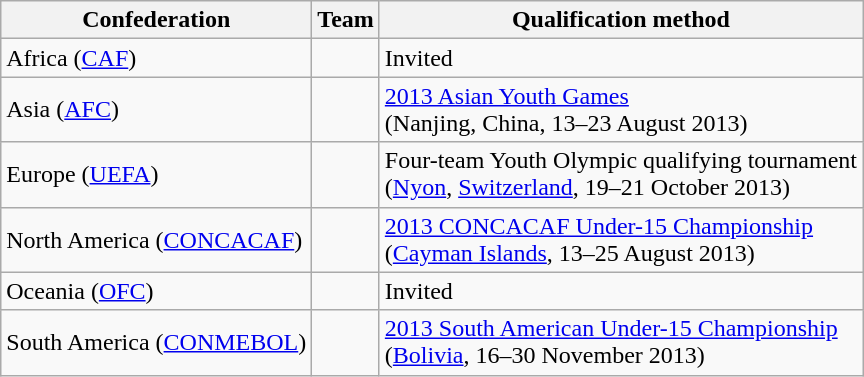<table class="wikitable">
<tr>
<th>Confederation</th>
<th>Team</th>
<th>Qualification method</th>
</tr>
<tr>
<td>Africa (<a href='#'>CAF</a>)</td>
<td></td>
<td>Invited</td>
</tr>
<tr>
<td>Asia (<a href='#'>AFC</a>)</td>
<td></td>
<td><a href='#'>2013 Asian Youth Games</a><br>(Nanjing, China, 13–23 August 2013)</td>
</tr>
<tr>
<td>Europe (<a href='#'>UEFA</a>)</td>
<td></td>
<td>Four-team Youth Olympic qualifying tournament<br>(<a href='#'>Nyon</a>, <a href='#'>Switzerland</a>, 19–21 October 2013)</td>
</tr>
<tr>
<td>North America (<a href='#'>CONCACAF</a>)</td>
<td></td>
<td><a href='#'>2013 CONCACAF Under-15 Championship</a><br>(<a href='#'>Cayman Islands</a>, 13–25 August 2013)</td>
</tr>
<tr>
<td>Oceania (<a href='#'>OFC</a>)</td>
<td></td>
<td>Invited</td>
</tr>
<tr>
<td>South America (<a href='#'>CONMEBOL</a>)</td>
<td></td>
<td><a href='#'>2013 South American Under-15 Championship</a><br>(<a href='#'>Bolivia</a>, 16–30 November 2013)</td>
</tr>
</table>
